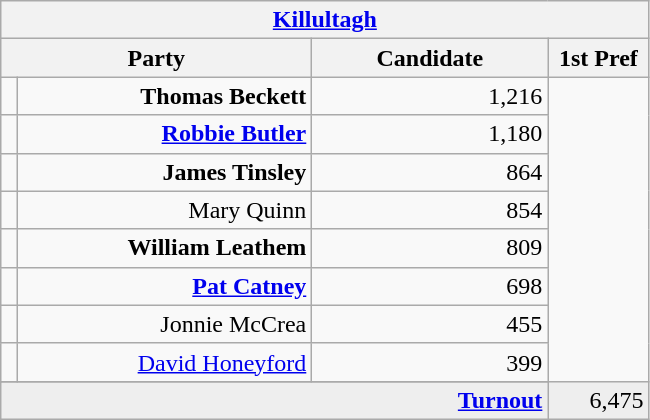<table class="wikitable">
<tr>
<th colspan="4" align="center"><a href='#'>Killultagh</a></th>
</tr>
<tr>
<th colspan="2" align="center" width=200>Party</th>
<th width=150>Candidate</th>
<th width=60>1st Pref</th>
</tr>
<tr>
<td></td>
<td align="right"><strong>Thomas Beckett</strong></td>
<td align="right">1,216</td>
</tr>
<tr>
<td></td>
<td align="right"><strong><a href='#'>Robbie Butler</a></strong></td>
<td align="right">1,180</td>
</tr>
<tr>
<td></td>
<td align="right"><strong>James Tinsley</strong></td>
<td align="right">864</td>
</tr>
<tr>
<td></td>
<td align="right">Mary Quinn</td>
<td align="right">854</td>
</tr>
<tr>
<td></td>
<td align="right"><strong>William Leathem</strong></td>
<td align="right">809</td>
</tr>
<tr>
<td></td>
<td align="right"><strong><a href='#'>Pat Catney</a></strong></td>
<td align="right">698</td>
</tr>
<tr>
<td></td>
<td align="right">Jonnie McCrea</td>
<td align="right">455</td>
</tr>
<tr>
<td></td>
<td align="right"><a href='#'>David Honeyford</a></td>
<td align="right">399</td>
</tr>
<tr>
</tr>
<tr bgcolor="EEEEEE">
<td colspan=3 align="right"><strong><a href='#'>Turnout</a></strong></td>
<td align="right">6,475</td>
</tr>
</table>
